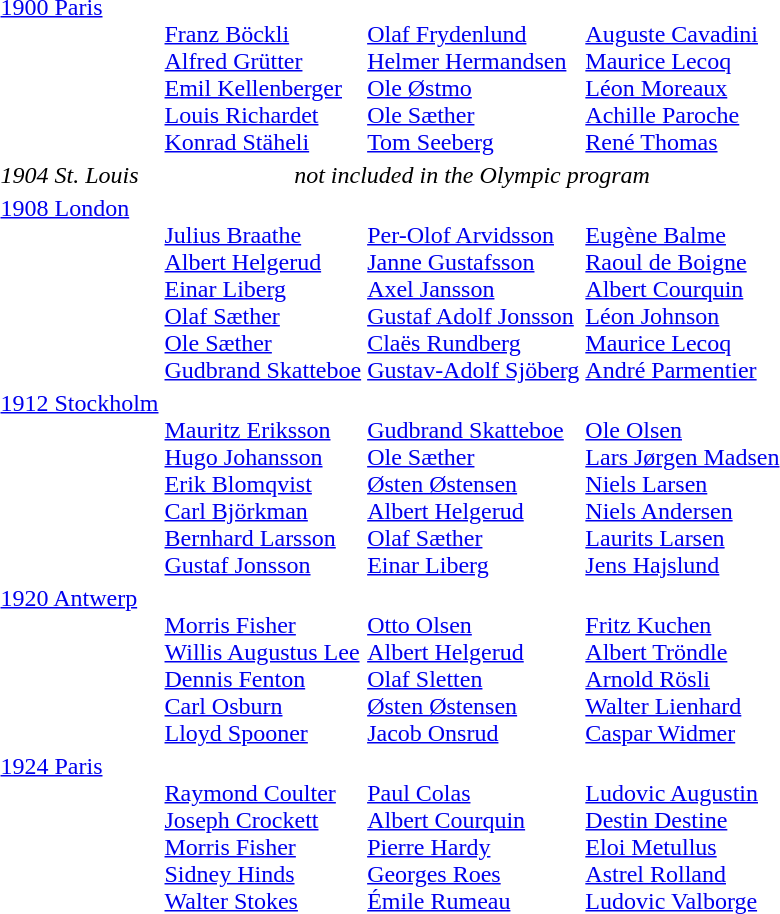<table>
<tr valign="top">
<td><a href='#'>1900 Paris</a><br></td>
<td><br><a href='#'>Franz Böckli</a><br><a href='#'>Alfred Grütter</a><br><a href='#'>Emil Kellenberger</a><br><a href='#'>Louis Richardet</a><br><a href='#'>Konrad Stäheli</a></td>
<td><br><a href='#'>Olaf Frydenlund</a><br><a href='#'>Helmer Hermandsen</a><br><a href='#'>Ole Østmo</a><br><a href='#'>Ole Sæther</a><br><a href='#'>Tom Seeberg</a></td>
<td><br><a href='#'>Auguste Cavadini</a><br><a href='#'>Maurice Lecoq</a><br><a href='#'>Léon Moreaux</a><br><a href='#'>Achille Paroche</a><br><a href='#'>René Thomas</a></td>
</tr>
<tr>
<td><em>1904 St. Louis</em></td>
<td colspan=3 align=center><em>not included in the Olympic program</em></td>
</tr>
<tr valign="top">
<td><a href='#'>1908 London</a><br></td>
<td><br><a href='#'>Julius Braathe</a><br><a href='#'>Albert Helgerud</a><br><a href='#'>Einar Liberg</a><br><a href='#'>Olaf Sæther</a><br><a href='#'>Ole Sæther</a><br><a href='#'>Gudbrand Skatteboe</a></td>
<td><br><a href='#'>Per-Olof Arvidsson</a><br><a href='#'>Janne Gustafsson</a><br><a href='#'>Axel Jansson</a><br><a href='#'>Gustaf Adolf Jonsson</a><br><a href='#'>Claës Rundberg</a><br><a href='#'>Gustav-Adolf Sjöberg</a></td>
<td><br><a href='#'>Eugène Balme</a><br><a href='#'>Raoul de Boigne</a><br><a href='#'>Albert Courquin</a><br><a href='#'>Léon Johnson</a><br><a href='#'>Maurice Lecoq</a><br><a href='#'>André Parmentier</a></td>
</tr>
<tr valign="top">
<td><a href='#'>1912 Stockholm</a><br></td>
<td><br><a href='#'>Mauritz Eriksson</a><br><a href='#'>Hugo Johansson</a><br><a href='#'>Erik Blomqvist</a><br><a href='#'>Carl Björkman</a><br><a href='#'>Bernhard Larsson</a><br><a href='#'>Gustaf Jonsson</a></td>
<td><br><a href='#'>Gudbrand Skatteboe</a><br><a href='#'>Ole Sæther</a><br><a href='#'>Østen Østensen</a><br><a href='#'>Albert Helgerud</a><br><a href='#'>Olaf Sæther</a><br><a href='#'>Einar Liberg</a></td>
<td><br><a href='#'>Ole Olsen</a><br><a href='#'>Lars Jørgen Madsen</a><br><a href='#'>Niels Larsen</a><br><a href='#'>Niels Andersen</a><br><a href='#'>Laurits Larsen</a><br><a href='#'>Jens Hajslund</a></td>
</tr>
<tr valign="top">
<td><a href='#'>1920 Antwerp</a><br></td>
<td><br><a href='#'>Morris Fisher</a><br><a href='#'>Willis Augustus Lee</a><br><a href='#'>Dennis Fenton</a><br><a href='#'>Carl Osburn</a><br><a href='#'>Lloyd Spooner</a></td>
<td><br><a href='#'>Otto Olsen</a><br><a href='#'>Albert Helgerud</a><br><a href='#'>Olaf Sletten</a><br><a href='#'>Østen Østensen</a><br><a href='#'>Jacob Onsrud</a></td>
<td><br><a href='#'>Fritz Kuchen</a><br><a href='#'>Albert Tröndle</a><br><a href='#'>Arnold Rösli</a><br><a href='#'>Walter Lienhard</a><br><a href='#'>Caspar Widmer</a></td>
</tr>
<tr valign="top">
<td><a href='#'>1924 Paris</a><br></td>
<td><br><a href='#'>Raymond Coulter</a><br><a href='#'>Joseph Crockett</a><br><a href='#'>Morris Fisher</a><br><a href='#'>Sidney Hinds</a><br><a href='#'>Walter Stokes</a></td>
<td><br><a href='#'>Paul Colas</a><br><a href='#'>Albert Courquin</a><br><a href='#'>Pierre Hardy</a><br><a href='#'>Georges Roes</a><br><a href='#'>Émile Rumeau</a></td>
<td><br><a href='#'>Ludovic Augustin</a><br><a href='#'>Destin Destine</a><br><a href='#'>Eloi Metullus</a><br><a href='#'>Astrel Rolland</a><br><a href='#'>Ludovic Valborge</a></td>
</tr>
</table>
